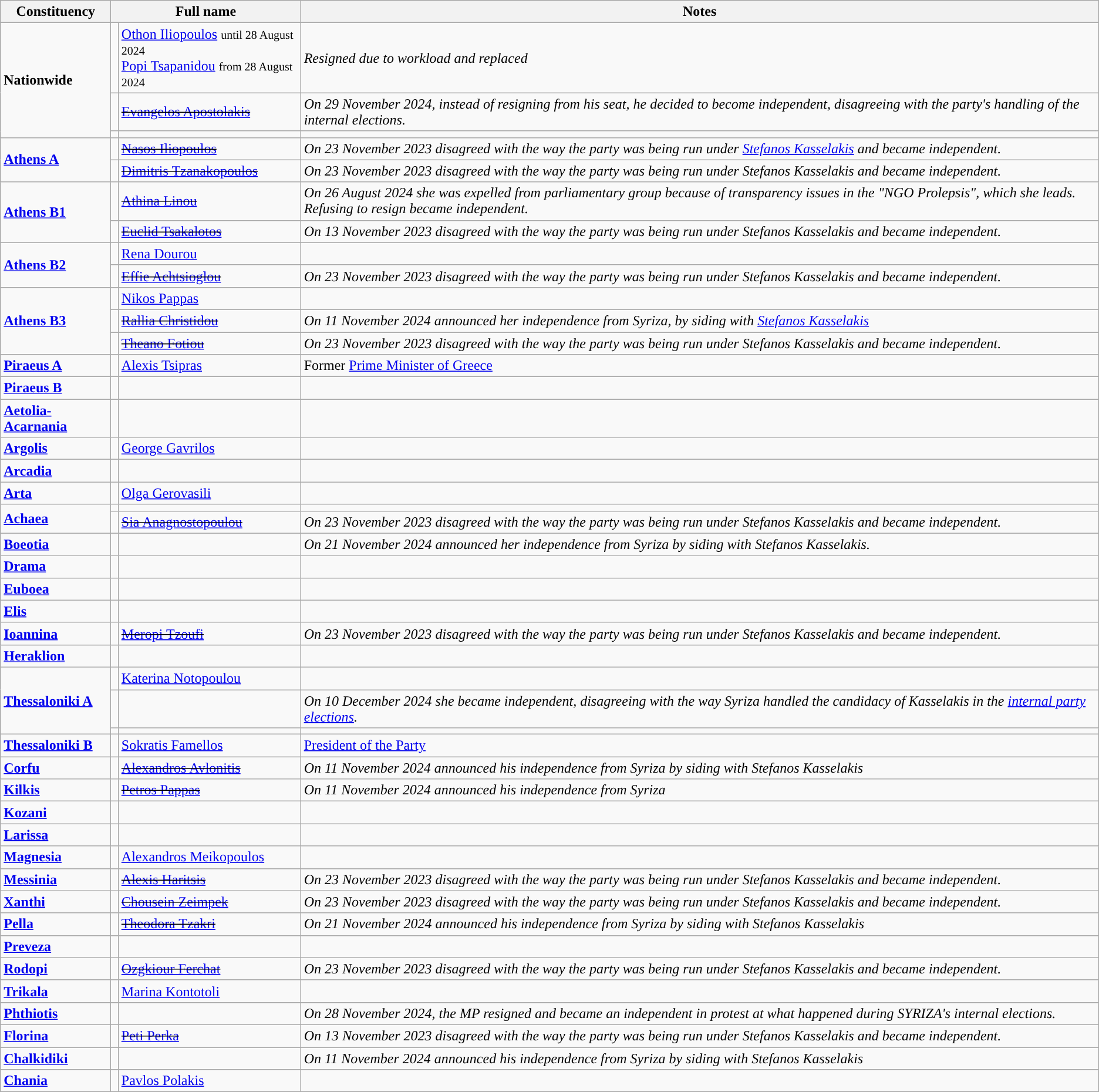<table class="wikitable">
<tr>
<th>Constituency</th>
<th colspan="2">Full name</th>
<th>Notes</th>
</tr>
<tr>
<td rowspan="3"><strong>Nationwide</strong></td>
<td></td>
<td><a href='#'>Othon Iliopoulos</a> <small>until 28 August 2024</small> <br><a href='#'>Popi Tsapanidou</a> <small>from 28 August 2024</small></td>
<td><em>Resigned due to workload and replaced</em></td>
</tr>
<tr>
<td></td>
<td><s><a href='#'>Evangelos Apostolakis</a></s></td>
<td><em>On 29 November 2024, instead of resigning from his seat, he decided to become independent, disagreeing with the party's handling of the internal elections.</em></td>
</tr>
<tr>
<td></td>
<td></td>
<td></td>
</tr>
<tr>
<td rowspan="2"><strong><a href='#'>Athens A</a></strong></td>
<td></td>
<td><s><a href='#'>Nasos Iliopoulos</a></s></td>
<td><em> On 23 November 2023 disagreed with the way the party was being run under <a href='#'>Stefanos Kasselakis</a> and became independent.</em></td>
</tr>
<tr>
<td></td>
<td><s><a href='#'>Dimitris Tzanakopoulos</a></s></td>
<td><em>On 23 November 2023 disagreed with the way the party was being run under Stefanos Kasselakis and became independent.</em></td>
</tr>
<tr>
<td rowspan="2"><strong><a href='#'>Athens B1</a></strong></td>
<td></td>
<td><s><a href='#'>Athina Linou</a></s></td>
<td><em>On 26 August 2024 she was expelled from parliamentary group because of transparency issues in the "NGO Prolepsis", which she leads. Refusing to resign became independent.</em></td>
</tr>
<tr>
<td></td>
<td><s> <a href='#'>Euclid Tsakalotos</a> </s></td>
<td><em> On 13 November 2023 disagreed with the way the party was being run under Stefanos Kasselakis and became independent.</em></td>
</tr>
<tr>
<td rowspan="2"><strong><a href='#'>Athens B2</a></strong></td>
<td></td>
<td><a href='#'>Rena Dourou</a></td>
<td></td>
</tr>
<tr>
<td></td>
<td><s><a href='#'>Effie Achtsioglou</a></s></td>
<td><em>On 23 November 2023 disagreed with the way the party was being run under Stefanos Kasselakis and became independent.</em></td>
</tr>
<tr>
<td rowspan="3"><strong><a href='#'>Athens B3</a></strong></td>
<td></td>
<td><a href='#'>Nikos Pappas</a></td>
<td></td>
</tr>
<tr>
<td></td>
<td><s><a href='#'>Rallia Christidou</a></s></td>
<td><em> On 11 November 2024 announced her independence from Syriza, by siding with <a href='#'>Stefanos Kasselakis</a></em></td>
</tr>
<tr>
<td></td>
<td><s><a href='#'>Theano Fotiou</a></s></td>
<td><em> On 23 November 2023 disagreed with the way the party was being run under Stefanos Kasselakis and became independent.</em></td>
</tr>
<tr>
<td><strong><a href='#'>Piraeus A</a></strong></td>
<td></td>
<td><a href='#'>Alexis Tsipras</a></td>
<td>Former <a href='#'>Prime Minister of Greece</a></td>
</tr>
<tr>
<td><strong><a href='#'>Piraeus B</a></strong></td>
<td></td>
<td></td>
<td></td>
</tr>
<tr>
<td><a href='#'><strong>Aetolia-Acarnania</strong></a></td>
<td></td>
<td></td>
<td></td>
</tr>
<tr>
<td><a href='#'><strong>Argolis</strong></a></td>
<td></td>
<td><a href='#'>George Gavrilos</a></td>
<td></td>
</tr>
<tr>
<td><strong><a href='#'>Arcadia</a></strong></td>
<td></td>
<td></td>
<td></td>
</tr>
<tr>
<td><a href='#'><strong>Arta</strong></a></td>
<td></td>
<td><a href='#'>Olga Gerovasili</a></td>
<td></td>
</tr>
<tr>
<td rowspan="2"><a href='#'><strong>Achaea</strong></a></td>
<td></td>
<td></td>
<td></td>
</tr>
<tr>
<td></td>
<td><s><a href='#'>Sia Anagnostopoulou</a></s></td>
<td><em>On 23 November 2023 disagreed with the way the party was being run under Stefanos Kasselakis and became independent.</em></td>
</tr>
<tr>
<td><a href='#'><strong>Boeotia</strong></a></td>
<td></td>
<td><s></s></td>
<td><em> On 21 November 2024 announced her independence from Syriza by siding with Stefanos Kasselakis.</em></td>
</tr>
<tr>
<td><a href='#'><strong>Drama</strong></a></td>
<td></td>
<td></td>
<td></td>
</tr>
<tr>
<td><a href='#'><strong>Euboea</strong></a></td>
<td></td>
<td></td>
<td></td>
</tr>
<tr>
<td><a href='#'><strong>Elis</strong></a></td>
<td></td>
<td></td>
<td></td>
</tr>
<tr>
<td><a href='#'><strong>Ioannina</strong></a></td>
<td></td>
<td><s><a href='#'>Meropi Tzoufi</a></s></td>
<td><em> On 23 November 2023 disagreed with the way the party was being run under Stefanos Kasselakis and became independent.</em></td>
</tr>
<tr>
<td><a href='#'><strong>Heraklion</strong></a></td>
<td></td>
<td></td>
<td></td>
</tr>
<tr>
<td rowspan="3"><strong><a href='#'>Thessaloniki A</a></strong></td>
<td></td>
<td><a href='#'>Katerina Notopoulou</a></td>
<td></td>
</tr>
<tr>
<td></td>
<td><s></s></td>
<td><em>On 10 December 2024 she became independent, disagreeing with the way Syriza handled the candidacy of Kasselakis in the <a href='#'>internal party elections</a>.</em></td>
</tr>
<tr>
<td></td>
<td></td>
<td></td>
</tr>
<tr>
<td><strong><a href='#'>Thessaloniki B</a></strong></td>
<td></td>
<td><a href='#'>Sokratis Famellos</a></td>
<td><a href='#'>President of the Party</a></td>
</tr>
<tr>
<td><a href='#'><strong>Corfu</strong></a></td>
<td width="1"></td>
<td><s><a href='#'>Alexandros Avlonitis</a></s></td>
<td><em>On 11 November 2024 announced his independence from Syriza by siding with Stefanos Kasselakis</em></td>
</tr>
<tr>
<td><a href='#'><strong>Kilkis</strong></a></td>
<td width="1"></td>
<td><s><a href='#'>Petros Pappas</a></s></td>
<td><em> On 11 November 2024 announced his independence from Syriza</em></td>
</tr>
<tr>
<td><a href='#'><strong>Kozani</strong></a></td>
<td width="1"></td>
<td></td>
<td></td>
</tr>
<tr>
<td><strong><a href='#'>Larissa</a></strong></td>
<td width="1"></td>
<td></td>
<td></td>
</tr>
<tr>
<td><strong><a href='#'>Magnesia</a></strong></td>
<td width="1"></td>
<td><a href='#'>Alexandros Meikopoulos</a></td>
<td></td>
</tr>
<tr>
<td><strong><a href='#'>Messinia</a></strong></td>
<td width="1"></td>
<td><s><a href='#'>Alexis Haritsis</a></s></td>
<td><em> On 23 November 2023 disagreed with the way the party was being run under Stefanos Kasselakis and became independent.</em></td>
</tr>
<tr>
<td><a href='#'><strong>Xanthi</strong></a></td>
<td></td>
<td><s><a href='#'>Chousein Zeimpek</a></s></td>
<td><em> On 23 November 2023 disagreed with the way the party was being run under Stefanos Kasselakis and became independent.</em></td>
</tr>
<tr>
<td><strong><a href='#'>Pella</a></strong></td>
<td width="1"></td>
<td><s><a href='#'>Theodora Tzakri</a></s></td>
<td><em> On 21 November 2024 announced his independence from Syriza by siding with Stefanos Kasselakis</em></td>
</tr>
<tr>
<td><strong><a href='#'>Preveza</a></strong></td>
<td width="1"></td>
<td></td>
<td></td>
</tr>
<tr>
<td><a href='#'><strong>Rodopi</strong></a></td>
<td width="1"></td>
<td><s><a href='#'>Ozgkiour Ferchat</a></s></td>
<td><em> On 23 November 2023 disagreed with the way the party was being run under Stefanos Kasselakis and became independent.</em></td>
</tr>
<tr>
<td><strong><a href='#'>Trikala</a></strong></td>
<td width="1"></td>
<td><a href='#'>Marina Kontotoli</a></td>
<td></td>
</tr>
<tr>
<td><strong><a href='#'>Phthiotis</a></strong></td>
<td width="1"></td>
<td><s></s></td>
<td><em>On 28 November 2024, the MP resigned and became an independent in protest at what happened during SYRIZA's internal elections.</em></td>
</tr>
<tr>
<td><strong><a href='#'>Florina</a></strong></td>
<td width="1"></td>
<td><s><a href='#'>Peti Perka</a></s></td>
<td><em>On 13 November 2023 disagreed with the way the party was being run under Stefanos Kasselakis and became independent.</em></td>
</tr>
<tr>
<td><strong><a href='#'>Chalkidiki</a></strong></td>
<td width="1"></td>
<td><s></s></td>
<td><em>On 11 November 2024 announced his independence from Syriza by siding with Stefanos Kasselakis</em></td>
</tr>
<tr>
<td><strong><a href='#'>Chania</a></strong></td>
<td width="1"></td>
<td><a href='#'>Pavlos Polakis</a></td>
<td></td>
</tr>
</table>
